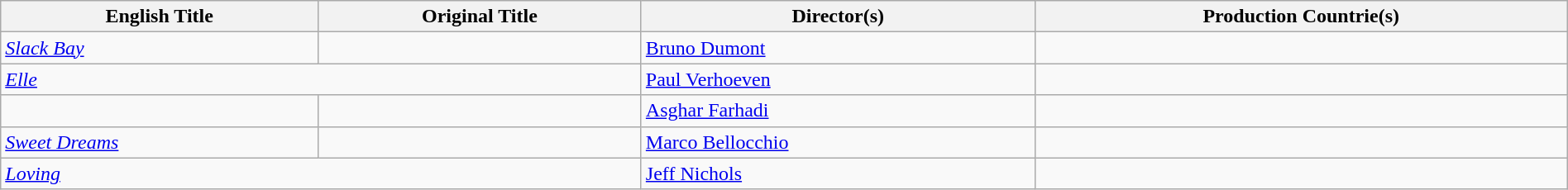<table class="sortable wikitable" style="width:100%; margin-bottom:4px" cellpadding="5">
<tr>
<th scope="col">English Title</th>
<th scope="col">Original Title</th>
<th scope="col">Director(s)</th>
<th scope="col">Production Countrie(s)</th>
</tr>
<tr>
<td><em><a href='#'>Slack Bay</a></em></td>
<td></td>
<td><a href='#'>Bruno Dumont</a></td>
<td></td>
</tr>
<tr>
<td colspan = "2"><em><a href='#'>Elle</a></em></td>
<td><a href='#'>Paul Verhoeven</a></td>
<td></td>
</tr>
<tr>
<td></td>
<td></td>
<td><a href='#'>Asghar Farhadi</a></td>
<td></td>
</tr>
<tr>
<td><em><a href='#'>Sweet Dreams</a></em></td>
<td></td>
<td><a href='#'>Marco Bellocchio</a></td>
<td></td>
</tr>
<tr>
<td colspan = "2"><em><a href='#'>Loving</a></em></td>
<td><a href='#'>Jeff Nichols</a></td>
<td></td>
</tr>
</table>
